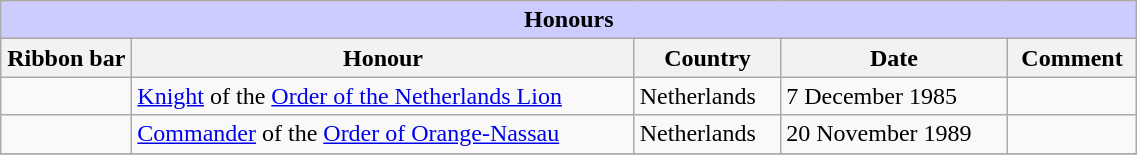<table class="wikitable" style="width:60%;">
<tr style="background:#ccf; text-align:center;">
<td colspan=5><strong>Honours</strong></td>
</tr>
<tr>
<th style="width:80px;">Ribbon bar</th>
<th>Honour</th>
<th>Country</th>
<th>Date</th>
<th>Comment</th>
</tr>
<tr>
<td></td>
<td><a href='#'>Knight</a> of the <a href='#'>Order of the Netherlands Lion</a></td>
<td>Netherlands</td>
<td>7 December 1985</td>
<td></td>
</tr>
<tr>
<td></td>
<td><a href='#'>Commander</a> of the <a href='#'>Order of Orange-Nassau</a></td>
<td>Netherlands</td>
<td>20 November 1989</td>
<td></td>
</tr>
<tr>
</tr>
</table>
